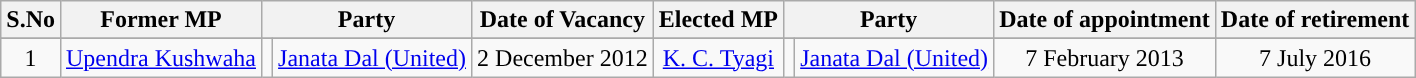<table class="wikitable sortable">
<tr>
<th>S.No</th>
<th>Former MP</th>
<th colspan=2>Party</th>
<th>Date of Vacancy</th>
<th>Elected MP</th>
<th colspan=2>Party</th>
<th>Date of appointment</th>
<th>Date of retirement</th>
</tr>
<tr>
</tr>
<tr style="text-align:center;">
<td>1</td>
<td><a href='#'>Upendra Kushwaha</a></td>
<td></td>
<td><a href='#'>Janata Dal (United)</a></td>
<td>2 December 2012</td>
<td><a href='#'>K. C. Tyagi</a></td>
<td></td>
<td><a href='#'>Janata Dal (United)</a></td>
<td>7 February 2013</td>
<td>7 July 2016</td>
</tr>
</table>
